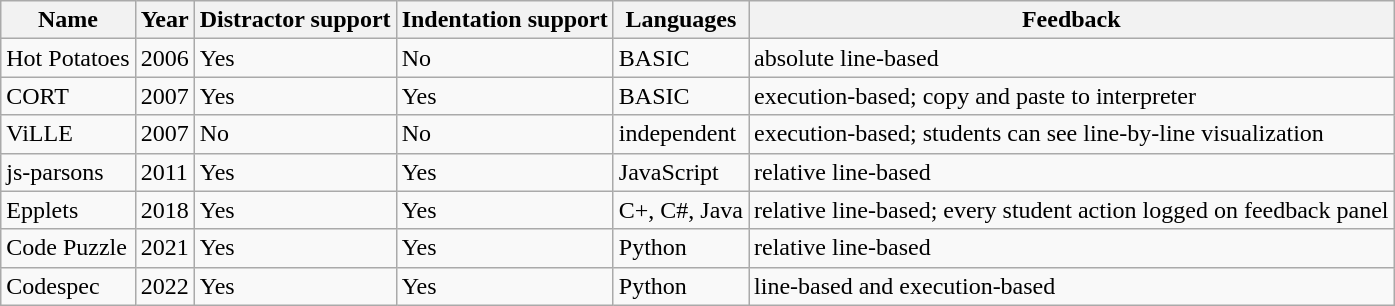<table class="wikitable">
<tr>
<th>Name</th>
<th>Year</th>
<th>Distractor support</th>
<th>Indentation support</th>
<th>Languages</th>
<th>Feedback</th>
</tr>
<tr>
<td>Hot Potatoes</td>
<td>2006</td>
<td>Yes</td>
<td>No</td>
<td>BASIC</td>
<td>absolute line-based</td>
</tr>
<tr>
<td>CORT</td>
<td>2007</td>
<td>Yes</td>
<td>Yes</td>
<td>BASIC</td>
<td>execution-based; copy and paste to interpreter</td>
</tr>
<tr>
<td>ViLLE</td>
<td>2007</td>
<td>No</td>
<td>No</td>
<td>independent</td>
<td>execution-based; students can see line-by-line visualization</td>
</tr>
<tr>
<td>js-parsons</td>
<td>2011</td>
<td>Yes</td>
<td>Yes</td>
<td>JavaScript</td>
<td>relative line-based</td>
</tr>
<tr>
<td>Epplets</td>
<td>2018</td>
<td>Yes</td>
<td>Yes</td>
<td>C+, C#, Java</td>
<td>relative line-based; every student action logged on feedback panel</td>
</tr>
<tr>
<td>Code Puzzle</td>
<td>2021</td>
<td>Yes</td>
<td>Yes</td>
<td>Python</td>
<td>relative line-based</td>
</tr>
<tr>
<td>Codespec</td>
<td>2022</td>
<td>Yes</td>
<td>Yes</td>
<td>Python</td>
<td>line-based and execution-based</td>
</tr>
</table>
